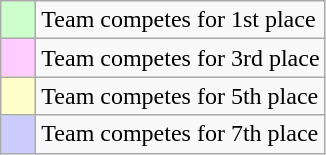<table class="wikitable">
<tr>
<td style="background:#cfc">    </td>
<td>Team competes for 1st place</td>
</tr>
<tr>
<td style="background:#ffccff">    </td>
<td>Team competes for 3rd place</td>
</tr>
<tr>
<td style="background:#ffc">    </td>
<td>Team competes for 5th place</td>
</tr>
<tr>
<td bgcolor=ccccff>    </td>
<td>Team competes for 7th place</td>
</tr>
</table>
